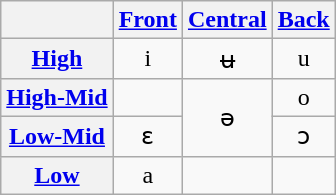<table class="wikitable IPA" style=text-align:center>
<tr>
<th></th>
<th><a href='#'>Front</a></th>
<th><a href='#'>Central</a></th>
<th><a href='#'>Back</a></th>
</tr>
<tr>
<th><a href='#'>High</a></th>
<td>i</td>
<td>ʉ</td>
<td>u</td>
</tr>
<tr>
<th><a href='#'>High-Mid</a></th>
<td></td>
<td rowspan="2">ə</td>
<td>o</td>
</tr>
<tr>
<th><a href='#'>Low-Mid</a></th>
<td>ɛ</td>
<td>ɔ</td>
</tr>
<tr>
<th><a href='#'>Low</a></th>
<td>a</td>
<td></td>
<td></td>
</tr>
</table>
